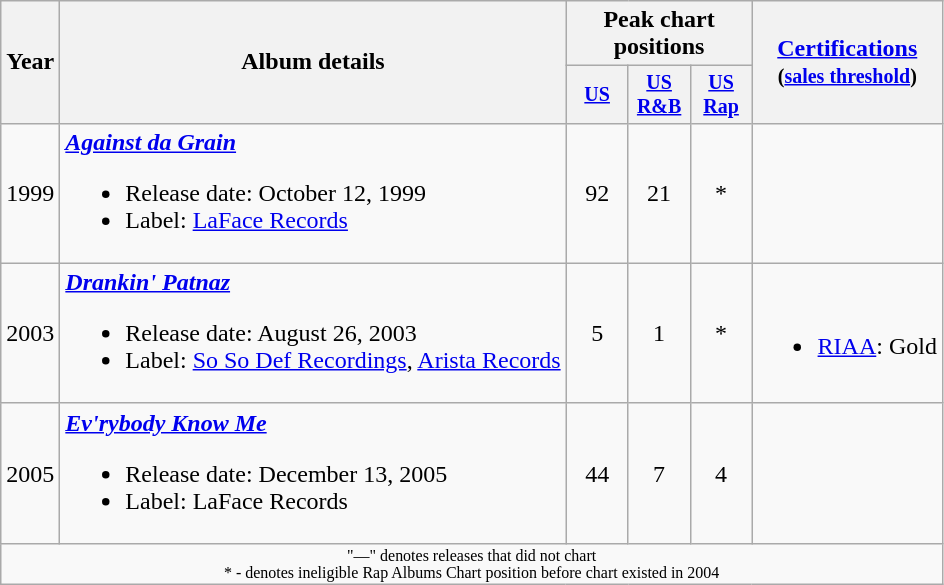<table class="wikitable" style="text-align:center;">
<tr>
<th rowspan="2">Year</th>
<th rowspan="2">Album details</th>
<th colspan="3">Peak chart positions</th>
<th rowspan="2"><a href='#'>Certifications</a><br><small>(<a href='#'>sales threshold</a>)</small></th>
</tr>
<tr style="font-size:smaller;">
<th style="width:35px;"><a href='#'>US</a><br></th>
<th style="width:35px;"><a href='#'>US<br>R&B</a><br></th>
<th style="width:35px;"><a href='#'>US Rap</a><br></th>
</tr>
<tr>
<td>1999</td>
<td style="text-align:left;"><strong><em><a href='#'>Against da Grain</a></em></strong><br><ul><li>Release date: October 12, 1999</li><li>Label: <a href='#'>LaFace Records</a></li></ul></td>
<td>92</td>
<td>21</td>
<td>*</td>
<td></td>
</tr>
<tr>
<td>2003</td>
<td style="text-align:left;"><strong><em><a href='#'>Drankin' Patnaz</a></em></strong><br><ul><li>Release date: August 26, 2003</li><li>Label: <a href='#'>So So Def Recordings</a>, <a href='#'>Arista Records</a></li></ul></td>
<td>5</td>
<td>1</td>
<td>*</td>
<td style="text-align:left;"><br><ul><li><a href='#'>RIAA</a>: Gold</li></ul></td>
</tr>
<tr>
<td>2005</td>
<td style="text-align:left;"><strong><em><a href='#'>Ev'rybody Know Me</a></em></strong><br><ul><li>Release date: December 13, 2005</li><li>Label: LaFace Records</li></ul></td>
<td>44</td>
<td>7</td>
<td>4</td>
<td></td>
</tr>
<tr>
<td colspan="10" style="font-size:8pt">"—" denotes releases that did not chart<br> * - denotes ineligible Rap Albums Chart position before chart existed in 2004</td>
</tr>
</table>
